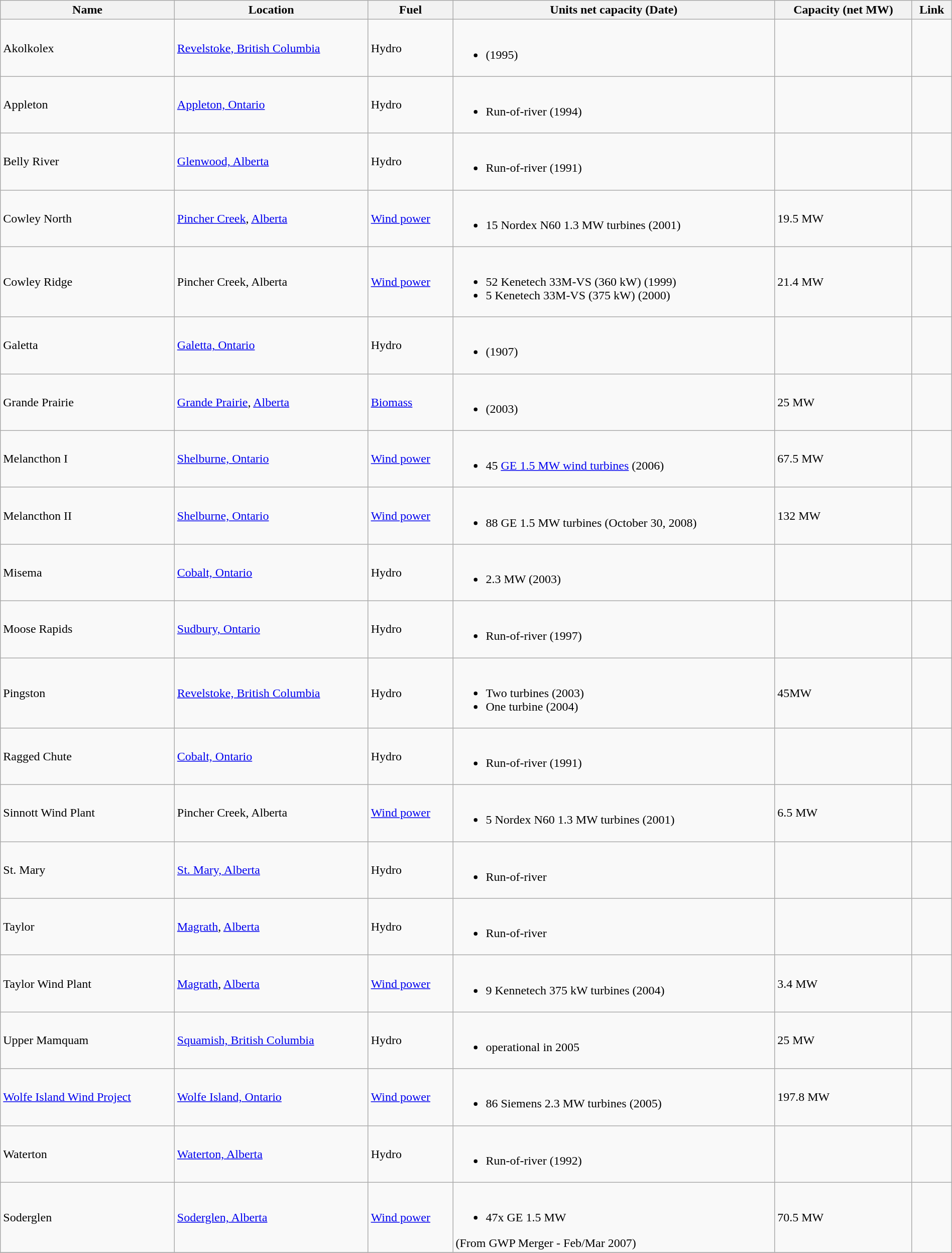<table class="wikitable" width="100%">
<tr>
<th>Name</th>
<th>Location</th>
<th>Fuel</th>
<th>Units net capacity (Date)</th>
<th>Capacity (net MW)</th>
<th>Link</th>
</tr>
<tr>
<td>Akolkolex</td>
<td><a href='#'>Revelstoke, British Columbia</a></td>
<td>Hydro</td>
<td><br><ul><li>(1995)</li></ul></td>
<td></td>
<td></td>
</tr>
<tr>
<td>Appleton</td>
<td><a href='#'>Appleton, Ontario</a></td>
<td>Hydro</td>
<td><br><ul><li>Run-of-river (1994)</li></ul></td>
<td></td>
<td></td>
</tr>
<tr>
<td>Belly River</td>
<td><a href='#'>Glenwood, Alberta</a></td>
<td>Hydro</td>
<td><br><ul><li>Run-of-river (1991)</li></ul></td>
<td></td>
<td></td>
</tr>
<tr>
<td>Cowley North</td>
<td><a href='#'>Pincher Creek</a>, <a href='#'>Alberta</a></td>
<td><a href='#'>Wind power</a></td>
<td><br><ul><li>15 Nordex N60 1.3 MW turbines (2001)</li></ul></td>
<td>19.5 MW</td>
<td></td>
</tr>
<tr>
<td>Cowley Ridge</td>
<td>Pincher Creek, Alberta</td>
<td><a href='#'>Wind power</a></td>
<td><br><ul><li>52 Kenetech 33M-VS (360 kW) (1999)</li><li>5 Kenetech 33M-VS (375 kW) (2000)</li></ul></td>
<td>21.4 MW</td>
<td></td>
</tr>
<tr>
<td>Galetta</td>
<td><a href='#'>Galetta, Ontario</a></td>
<td>Hydro</td>
<td><br><ul><li>(1907)</li></ul></td>
<td></td>
<td></td>
</tr>
<tr>
<td>Grande Prairie</td>
<td><a href='#'>Grande Prairie</a>, <a href='#'>Alberta</a></td>
<td><a href='#'>Biomass</a></td>
<td><br><ul><li>(2003)</li></ul></td>
<td>25 MW</td>
<td></td>
</tr>
<tr>
<td>Melancthon I</td>
<td><a href='#'>Shelburne, Ontario</a></td>
<td><a href='#'>Wind power</a></td>
<td><br><ul><li>45 <a href='#'>GE 1.5 MW wind turbines</a> (2006)</li></ul></td>
<td>67.5 MW</td>
<td></td>
</tr>
<tr>
<td>Melancthon II</td>
<td><a href='#'>Shelburne, Ontario</a></td>
<td><a href='#'>Wind power</a></td>
<td><br><ul><li>88 GE 1.5 MW turbines (October 30, 2008)</li></ul></td>
<td>132 MW</td>
<td></td>
</tr>
<tr>
<td>Misema</td>
<td><a href='#'>Cobalt, Ontario</a></td>
<td>Hydro</td>
<td><br><ul><li>2.3 MW (2003)</li></ul></td>
<td></td>
<td></td>
</tr>
<tr>
<td>Moose Rapids</td>
<td><a href='#'>Sudbury, Ontario</a></td>
<td>Hydro</td>
<td><br><ul><li>Run-of-river (1997)</li></ul></td>
<td></td>
<td></td>
</tr>
<tr>
<td>Pingston</td>
<td><a href='#'>Revelstoke, British Columbia</a></td>
<td>Hydro</td>
<td><br><ul><li>Two turbines (2003)</li><li>One turbine  (2004)</li></ul></td>
<td>45MW</td>
<td></td>
</tr>
<tr>
<td>Ragged Chute</td>
<td><a href='#'>Cobalt, Ontario</a></td>
<td>Hydro</td>
<td><br><ul><li>Run-of-river (1991)</li></ul></td>
<td></td>
<td></td>
</tr>
<tr>
<td>Sinnott Wind Plant</td>
<td>Pincher Creek, Alberta</td>
<td><a href='#'>Wind power</a></td>
<td><br><ul><li>5 Nordex N60 1.3 MW turbines (2001)</li></ul></td>
<td>6.5 MW</td>
<td></td>
</tr>
<tr>
<td>St. Mary</td>
<td><a href='#'>St. Mary, Alberta</a></td>
<td>Hydro</td>
<td><br><ul><li>Run-of-river</li></ul></td>
<td></td>
<td></td>
</tr>
<tr>
<td>Taylor</td>
<td><a href='#'>Magrath</a>, <a href='#'>Alberta</a></td>
<td>Hydro</td>
<td><br><ul><li>Run-of-river</li></ul></td>
<td></td>
<td></td>
</tr>
<tr>
<td>Taylor Wind Plant</td>
<td><a href='#'>Magrath</a>, <a href='#'>Alberta</a></td>
<td><a href='#'>Wind power</a></td>
<td><br><ul><li>9 Kennetech 375 kW turbines (2004)</li></ul></td>
<td>3.4 MW</td>
<td></td>
</tr>
<tr>
<td>Upper Mamquam</td>
<td><a href='#'>Squamish, British Columbia</a></td>
<td>Hydro</td>
<td><br><ul><li>operational in 2005</li></ul></td>
<td>25 MW</td>
<td></td>
</tr>
<tr>
<td><a href='#'>Wolfe Island Wind Project</a></td>
<td><a href='#'>Wolfe Island, Ontario</a></td>
<td><a href='#'>Wind power</a></td>
<td><br><ul><li>86 Siemens 2.3 MW turbines (2005)</li></ul></td>
<td>197.8 MW</td>
<td></td>
</tr>
<tr>
<td>Waterton</td>
<td><a href='#'>Waterton, Alberta</a></td>
<td>Hydro</td>
<td><br><ul><li>Run-of-river (1992)</li></ul></td>
<td></td>
<td></td>
</tr>
<tr>
<td>Soderglen</td>
<td><a href='#'>Soderglen, Alberta</a></td>
<td><a href='#'>Wind power</a></td>
<td><br><ul><li>47x GE 1.5 MW </li></ul>(From GWP Merger - Feb/Mar 2007)</td>
<td>70.5 MW</td>
<td></td>
</tr>
<tr>
</tr>
</table>
